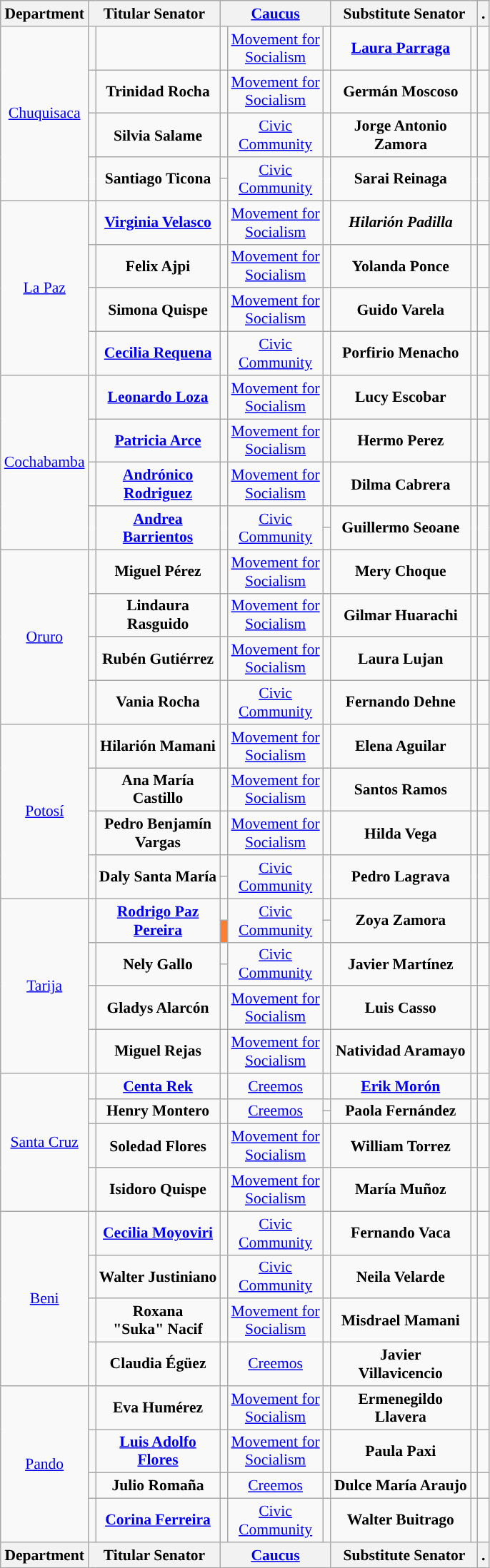<table class="wikitable" style="font-size:90%; text-align:center;">
<tr>
<th>Department</th>
<th colspan=2 =>Titular Senator</th>
<th colspan=3><a href='#'>Caucus</a></th>
<th colspan=2>Substitute Senator</th>
<th>.</th>
</tr>
<tr>
<td rowspan=5><a href='#'>Chuquisaca</a></td>
<td></td>
<td><strong></strong></td>
<td style="background-color:"></td>
<td><a href='#'>Movement for<br>Socialism</a></td>
<td style="background-color:"></td>
<td><strong><a href='#'>Laura Parraga</a></strong></td>
<td></td>
<td></td>
</tr>
<tr>
<td></td>
<td><strong>Trinidad Rocha</strong></td>
<td style="background-color:"></td>
<td><a href='#'>Movement for<br>Socialism</a></td>
<td style="background-color:"></td>
<td><strong>Germán Moscoso</strong></td>
<td></td>
<td></td>
</tr>
<tr>
<td></td>
<td><strong>Silvia Salame</strong></td>
<td style="background-color:"></td>
<td><a href='#'>Civic<br>Community</a></td>
<td style="background-color:"></td>
<td><strong>Jorge Antonio<br>Zamora</strong></td>
<td></td>
<td></td>
</tr>
<tr>
<td rowspan=2></td>
<td rowspan=2><strong>Santiago Ticona</strong></td>
<td style="background-color:"></td>
<td rowspan=2><a href='#'>Civic<br>Community</a></td>
<td rowspan=2 style="background-color:"></td>
<td rowspan=2><strong>Sarai Reinaga</strong></td>
<td rowspan=2></td>
<td rowspan=2></td>
</tr>
<tr>
<td style="background-color:"></td>
</tr>
<tr>
<td rowspan=4><a href='#'>La Paz</a></td>
<td></td>
<td><strong><a href='#'>Virginia Velasco</a></strong></td>
<td style="background-color:"></td>
<td><a href='#'>Movement for<br>Socialism</a></td>
<td style="background-color:"></td>
<td><strong><em>Hilarión Padilla</em></strong></td>
<td></td>
<td></td>
</tr>
<tr>
<td></td>
<td><strong>Felix Ajpi</strong></td>
<td style="background-color:"></td>
<td><a href='#'>Movement for<br>Socialism</a></td>
<td style="background-color:"></td>
<td><strong>Yolanda Ponce</strong></td>
<td></td>
<td></td>
</tr>
<tr>
<td></td>
<td><strong>Simona Quispe</strong></td>
<td style="background-color:"></td>
<td><a href='#'>Movement for<br>Socialism</a></td>
<td style="background-color:"></td>
<td><strong>Guido Varela</strong></td>
<td></td>
<td></td>
</tr>
<tr>
<td></td>
<td><strong><a href='#'>Cecilia Requena</a></strong></td>
<td style="background-color:"></td>
<td><a href='#'>Civic<br>Community</a></td>
<td style="background-color:"></td>
<td><strong>Porfirio Menacho</strong></td>
<td></td>
<td></td>
</tr>
<tr>
<td rowspan=5><a href='#'>Cochabamba</a></td>
<td></td>
<td><strong><a href='#'>Leonardo Loza</a></strong></td>
<td style="background-color:"></td>
<td><a href='#'>Movement for<br>Socialism</a></td>
<td style="background-color:"></td>
<td><strong>Lucy Escobar</strong></td>
<td></td>
<td></td>
</tr>
<tr>
<td></td>
<td><strong><a href='#'>Patricia Arce</a></strong></td>
<td style="background-color:"></td>
<td><a href='#'>Movement for<br>Socialism</a></td>
<td style="background-color:"></td>
<td><strong>Hermo Perez</strong></td>
<td></td>
<td></td>
</tr>
<tr>
<td></td>
<td><strong><a href='#'>Andrónico<br>Rodriguez</a></strong></td>
<td style="background-color:"></td>
<td><a href='#'>Movement for<br>Socialism</a></td>
<td style="background-color:"></td>
<td><strong>Dilma Cabrera</strong></td>
<td></td>
<td></td>
</tr>
<tr>
<td rowspan=2></td>
<td rowspan=2><strong><a href='#'>Andrea<br>Barrientos</a></strong></td>
<td rowspan=2 style="background-color:"></td>
<td rowspan=2><a href='#'>Civic<br>Community</a></td>
<td style="background-color:"></td>
<td rowspan=2><strong>Guillermo Seoane</strong></td>
<td rowspan=2></td>
<td rowspan=2></td>
</tr>
<tr>
<td style="background-color:"></td>
</tr>
<tr>
<td rowspan=4><a href='#'>Oruro</a></td>
<td></td>
<td><strong>Miguel Pérez</strong></td>
<td style="background-color:"></td>
<td><a href='#'>Movement for<br>Socialism</a></td>
<td style="background-color:"></td>
<td><strong>Mery Choque</strong></td>
<td></td>
<td></td>
</tr>
<tr>
<td></td>
<td><strong>Lindaura<br>Rasguido</strong></td>
<td style="background-color:"></td>
<td><a href='#'>Movement for<br>Socialism</a></td>
<td style="background-color:"></td>
<td><strong>Gilmar Huarachi</strong></td>
<td></td>
<td></td>
</tr>
<tr>
<td></td>
<td><strong>Rubén Gutiérrez</strong></td>
<td style="background-color:"></td>
<td><a href='#'>Movement for<br>Socialism</a></td>
<td style="background-color:"></td>
<td><strong>Laura Lujan</strong></td>
<td></td>
<td></td>
</tr>
<tr>
<td></td>
<td><strong>Vania Rocha</strong></td>
<td style="background-color:"></td>
<td><a href='#'>Civic<br>Community</a></td>
<td style="background-color:"></td>
<td><strong>Fernando Dehne</strong></td>
<td></td>
<td></td>
</tr>
<tr>
<td rowspan=5><a href='#'>Potosí</a></td>
<td></td>
<td><strong>Hilarión Mamani</strong></td>
<td style="background-color:"></td>
<td><a href='#'>Movement for<br>Socialism</a></td>
<td style="background-color:"></td>
<td><strong>Elena Aguilar</strong></td>
<td></td>
<td></td>
</tr>
<tr>
<td></td>
<td><strong>Ana María<br>Castillo</strong></td>
<td style="background-color:"></td>
<td><a href='#'>Movement for<br>Socialism</a></td>
<td style="background-color:"></td>
<td><strong>Santos Ramos</strong></td>
<td></td>
<td></td>
</tr>
<tr>
<td></td>
<td><strong>Pedro Benjamín<br>Vargas</strong></td>
<td style="background-color:"></td>
<td><a href='#'>Movement for<br>Socialism</a></td>
<td style="background-color:"></td>
<td><strong>Hilda Vega</strong></td>
<td></td>
<td></td>
</tr>
<tr>
<td rowspan=2></td>
<td rowspan=2><strong>Daly Santa María</strong></td>
<td style="background-color:"></td>
<td rowspan=2><a href='#'>Civic<br>Community</a></td>
<td rowspan=2 style="background-color:"></td>
<td rowspan=2><strong>Pedro Lagrava</strong></td>
<td rowspan=2></td>
<td rowspan=2></td>
</tr>
<tr>
<td style="background-color:"></td>
</tr>
<tr>
<td rowspan=6><a href='#'>Tarija</a></td>
<td rowspan=2></td>
<td rowspan=2><strong><a href='#'>Rodrigo Paz<br>Pereira</a></strong></td>
<td style="background-color:"></td>
<td rowspan=2><a href='#'>Civic<br>Community</a></td>
<td style="background-color:"></td>
<td rowspan=2><strong>Zoya Zamora</strong></td>
<td rowspan=2></td>
<td rowspan=2></td>
</tr>
<tr>
<td style="background-color:#FE7F32;"></td>
<td style="background-color:"></td>
</tr>
<tr>
<td rowspan=2></td>
<td rowspan=2><strong>Nely Gallo</strong></td>
<td style="background-color:"></td>
<td rowspan=2><a href='#'>Civic<br>Community</a></td>
<td rowspan=2 style="background-color:"></td>
<td rowspan=2><strong>Javier Martínez</strong></td>
<td rowspan=2></td>
<td rowspan=2></td>
</tr>
<tr>
<td style="background-color:"></td>
</tr>
<tr>
<td></td>
<td><strong>Gladys Alarcón</strong></td>
<td style="background-color:"></td>
<td><a href='#'>Movement for<br>Socialism</a></td>
<td style="background-color:"></td>
<td><strong>Luis Casso</strong></td>
<td></td>
<td></td>
</tr>
<tr>
<td></td>
<td><strong>Miguel Rejas</strong></td>
<td style="background-color:"></td>
<td><a href='#'>Movement for<br>Socialism</a></td>
<td style="background-color:"></td>
<td><strong>Natividad Aramayo</strong></td>
<td></td>
<td></td>
</tr>
<tr>
<td rowspan=5><a href='#'>Santa Cruz</a></td>
<td></td>
<td><strong><a href='#'>Centa Rek</a></strong></td>
<td style="background-color:"></td>
<td><a href='#'>Creemos</a></td>
<td style="background-color:"></td>
<td><strong><a href='#'>Erik Morón</a></strong></td>
<td></td>
<td></td>
</tr>
<tr>
<td rowspan=2></td>
<td rowspan=2><strong>Henry Montero</strong></td>
<td rowspan=2 style="background-color:"></td>
<td rowspan=2><a href='#'>Creemos</a></td>
<td style="background-color:"></td>
<td rowspan=2><strong>Paola Fernández</strong></td>
<td rowspan=2></td>
<td rowspan=2></td>
</tr>
<tr>
<td style="background-color:"></td>
</tr>
<tr>
<td></td>
<td><strong>Soledad Flores</strong></td>
<td style="background-color:"></td>
<td><a href='#'>Movement for<br>Socialism</a></td>
<td style="background-color:"></td>
<td><strong>William Torrez</strong></td>
<td></td>
<td></td>
</tr>
<tr>
<td></td>
<td><strong>Isidoro Quispe</strong></td>
<td style="background-color:"></td>
<td><a href='#'>Movement for<br>Socialism</a></td>
<td style="background-color:"></td>
<td><strong>María Muñoz</strong></td>
<td></td>
<td></td>
</tr>
<tr>
<td rowspan=4><a href='#'>Beni</a></td>
<td></td>
<td><strong><a href='#'>Cecilia Moyoviri</a></strong></td>
<td style="background-color:"></td>
<td><a href='#'>Civic<br>Community</a></td>
<td style="background-color:"></td>
<td><strong>Fernando Vaca</strong></td>
<td></td>
<td></td>
</tr>
<tr>
<td></td>
<td><strong>Walter Justiniano</strong></td>
<td style="background-color:"></td>
<td><a href='#'>Civic<br>Community</a></td>
<td style="background-color:"></td>
<td><strong>Neila Velarde</strong></td>
<td></td>
<td></td>
</tr>
<tr>
<td></td>
<td><strong>Roxana<br>"Suka" Nacif</strong></td>
<td style="background-color:"></td>
<td><a href='#'>Movement for<br>Socialism</a></td>
<td style="background-color:"></td>
<td><strong>Misdrael Mamani</strong></td>
<td></td>
<td></td>
</tr>
<tr>
<td></td>
<td><strong>Claudia Égüez</strong></td>
<td style="background-color:"></td>
<td><a href='#'>Creemos</a></td>
<td style="background-color:"></td>
<td><strong>Javier<br>Villavicencio</strong></td>
<td></td>
<td></td>
</tr>
<tr>
<td rowspan=4><a href='#'>Pando</a></td>
<td></td>
<td><strong>Eva Humérez</strong></td>
<td style="background-color:"></td>
<td><a href='#'>Movement for<br>Socialism</a></td>
<td style="background-color:"></td>
<td><strong>Ermenegildo<br>Llavera</strong></td>
<td></td>
<td></td>
</tr>
<tr>
<td></td>
<td><strong><a href='#'>Luis Adolfo<br>Flores</a></strong></td>
<td style="background-color:"></td>
<td><a href='#'>Movement for<br>Socialism</a></td>
<td style="background-color:"></td>
<td><strong>Paula Paxi</strong></td>
<td></td>
<td></td>
</tr>
<tr>
<td></td>
<td><strong>Julio Romaña</strong></td>
<td style="background-color:"></td>
<td><a href='#'>Creemos</a></td>
<td style="background-color:"></td>
<td><strong>Dulce María Araujo</strong></td>
<td></td>
<td></td>
</tr>
<tr>
<td></td>
<td><strong><a href='#'>Corina Ferreira</a></strong></td>
<td style="background-color:"></td>
<td><a href='#'>Civic<br>Community</a></td>
<td style="background-color:"></td>
<td><strong>Walter Buitrago</strong></td>
<td></td>
<td></td>
</tr>
<tr>
<th bgcolor="#EAECF0">Department</th>
<th bgcolor="#EAECF0" colspan=2 =>Titular Senator</th>
<th bgcolor="#EAECF0" colspan=3><a href='#'>Caucus</a></th>
<th bgcolor="#EAECF0" colspan=2>Substitute Senator</th>
<th bgcolor="#EAECF0">.</th>
</tr>
</table>
